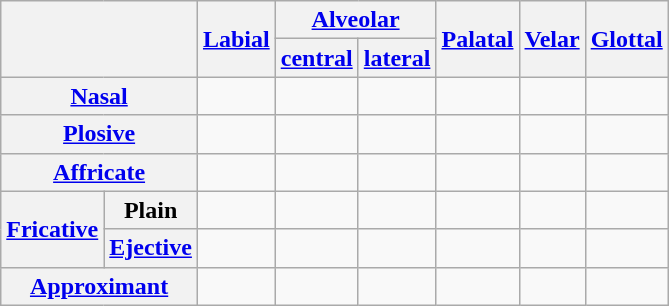<table class="wikitable" style=text-align:center>
<tr>
<th rowspan=2 colspan=2></th>
<th rowspan=2><a href='#'>Labial</a></th>
<th colspan=2><a href='#'>Alveolar</a></th>
<th rowspan=2><a href='#'>Palatal</a></th>
<th rowspan=2><a href='#'>Velar</a></th>
<th rowspan=2><a href='#'>Glottal</a></th>
</tr>
<tr class=small>
<th><a href='#'>central</a></th>
<th><a href='#'>lateral</a></th>
</tr>
<tr>
<th colspan=2><a href='#'>Nasal</a></th>
<td></td>
<td></td>
<td></td>
<td></td>
<td></td>
<td></td>
</tr>
<tr>
<th colspan=2><a href='#'>Plosive</a></th>
<td></td>
<td></td>
<td></td>
<td></td>
<td></td>
<td></td>
</tr>
<tr>
<th colspan=2><a href='#'>Affricate</a></th>
<td></td>
<td></td>
<td></td>
<td></td>
<td></td>
<td></td>
</tr>
<tr>
<th rowspan = 2><a href='#'>Fricative</a></th>
<th>Plain</th>
<td></td>
<td></td>
<td></td>
<td></td>
<td></td>
<td></td>
</tr>
<tr>
<th><a href='#'>Ejective</a></th>
<td></td>
<td></td>
<td></td>
<td></td>
<td></td>
<td></td>
</tr>
<tr>
<th colspan=2><a href='#'>Approximant</a></th>
<td></td>
<td></td>
<td></td>
<td></td>
<td></td>
<td></td>
</tr>
</table>
